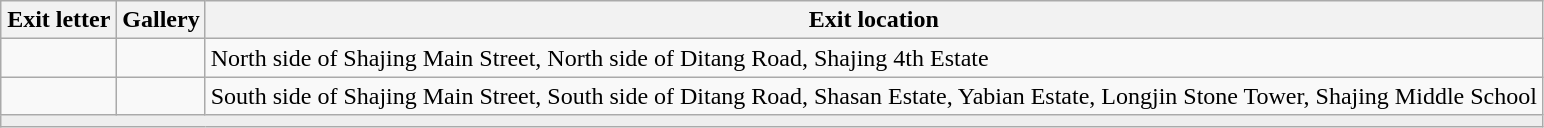<table class="wikitable">
<tr>
<th style="width:70px">Exit letter</th>
<th>Gallery</th>
<th>Exit location</th>
</tr>
<tr>
<td align="left"></td>
<td></td>
<td>North side of Shajing Main Street, North side of Ditang Road, Shajing 4th Estate</td>
</tr>
<tr>
<td align="left"></td>
<td><br></td>
<td>South side of Shajing Main Street, South side of Ditang Road, Shasan Estate, Yabian Estate, Longjin Stone Tower, Shajing Middle School</td>
</tr>
<tr>
<td colspan="3" bgcolor="#EEEEEE"></td>
</tr>
</table>
